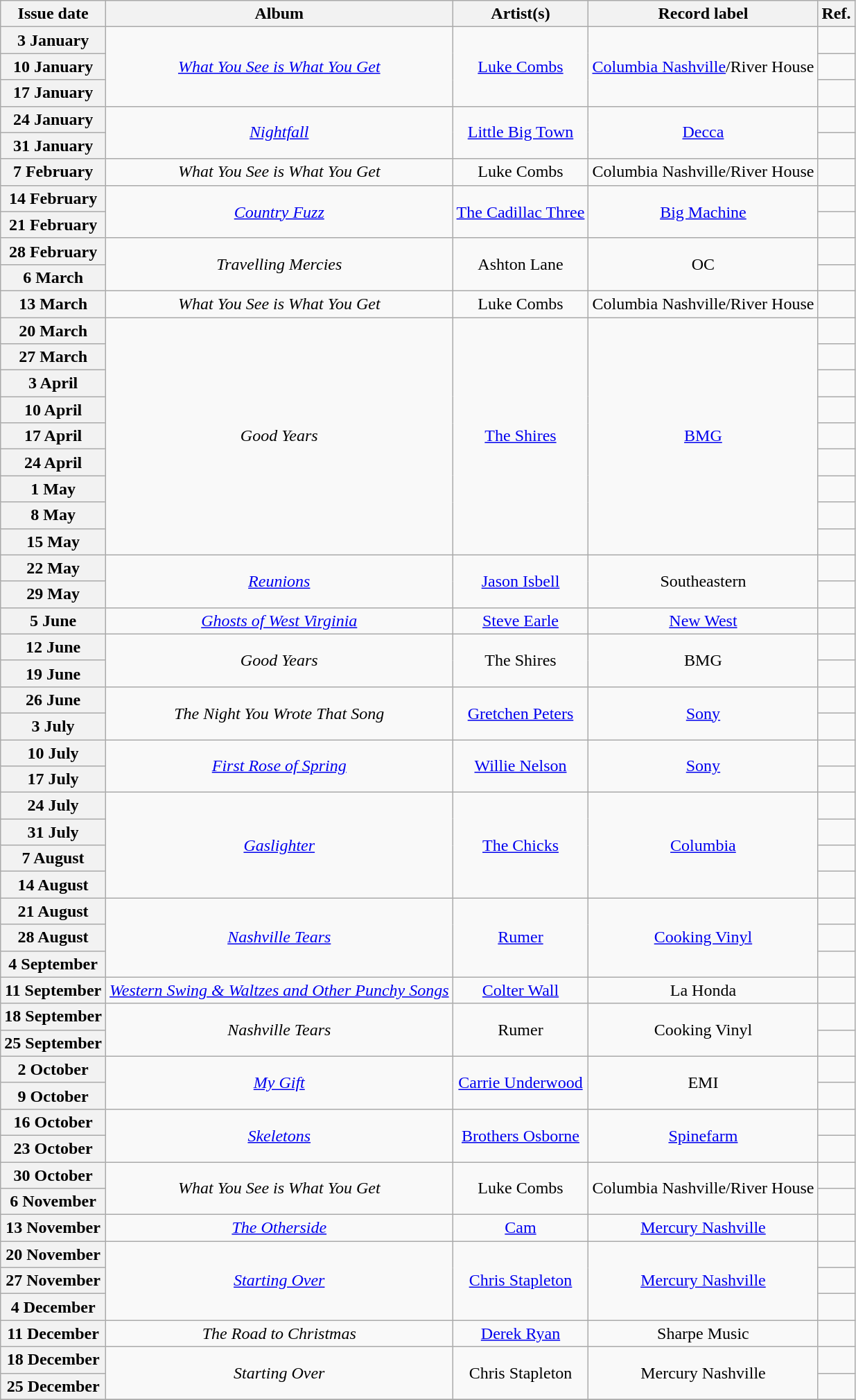<table class="wikitable plainrowheaders">
<tr>
<th scope="col">Issue date</th>
<th scope="col">Album</th>
<th scope="col">Artist(s)</th>
<th scope="col">Record label</th>
<th scope="col">Ref.</th>
</tr>
<tr>
<th scope="row">3 January</th>
<td align="center" rowspan=3><em><a href='#'>What You See is What You Get</a></em></td>
<td align="center" rowspan=3><a href='#'>Luke Combs</a></td>
<td align="center" rowspan=3><a href='#'>Columbia Nashville</a>/River House</td>
<td align="center"></td>
</tr>
<tr>
<th scope="row">10 January</th>
<td align="center"></td>
</tr>
<tr>
<th scope="row">17 January</th>
<td align="center"></td>
</tr>
<tr>
<th scope="row">24 January</th>
<td align="center" rowspan=2><em><a href='#'>Nightfall</a></em></td>
<td align="center" rowspan=2><a href='#'>Little Big Town</a></td>
<td align="center" rowspan=2><a href='#'>Decca</a></td>
<td align="center"></td>
</tr>
<tr>
<th scope="row">31 January</th>
<td align="center"></td>
</tr>
<tr>
<th scope="row">7 February</th>
<td align="center"><em>What You See is What You Get</em></td>
<td align="center">Luke Combs</td>
<td align="center">Columbia Nashville/River House</td>
<td align="center"></td>
</tr>
<tr>
<th scope="row">14 February</th>
<td align="center" rowspan=2><em><a href='#'>Country Fuzz</a></em></td>
<td align="center" rowspan=2><a href='#'>The Cadillac Three</a></td>
<td align="center" rowspan=2><a href='#'>Big Machine</a></td>
<td align="center"></td>
</tr>
<tr>
<th scope="row">21 February</th>
<td align="center"></td>
</tr>
<tr>
<th scope="row">28 February</th>
<td align="center" rowspan=2><em>Travelling Mercies</em></td>
<td align="center" rowspan=2>Ashton Lane</td>
<td align="center" rowspan=2>OC</td>
<td align="center"></td>
</tr>
<tr>
<th scope="row">6 March</th>
<td align="center"></td>
</tr>
<tr>
<th scope="row">13 March</th>
<td align="center"><em>What You See is What You Get</em></td>
<td align="center">Luke Combs</td>
<td align="center">Columbia Nashville/River House</td>
<td align="center"></td>
</tr>
<tr>
<th scope="row">20 March</th>
<td align="center" rowspan=9><em>Good Years</em></td>
<td align="center" rowspan=9><a href='#'>The Shires</a></td>
<td align="center" rowspan=9><a href='#'>BMG</a></td>
<td align="center"></td>
</tr>
<tr>
<th scope="row">27 March</th>
<td align="center"></td>
</tr>
<tr>
<th scope="row">3 April</th>
<td align="center"></td>
</tr>
<tr>
<th scope="row">10 April</th>
<td align="center"></td>
</tr>
<tr>
<th scope="row">17 April</th>
<td align="center"></td>
</tr>
<tr>
<th scope="row">24 April</th>
<td align="center"></td>
</tr>
<tr>
<th scope="row">1 May</th>
<td align="center"></td>
</tr>
<tr>
<th scope="row">8 May</th>
<td align="center"></td>
</tr>
<tr>
<th scope="row">15 May</th>
<td align="center"></td>
</tr>
<tr>
<th scope="row">22 May</th>
<td align="center" rowspan=2><em><a href='#'>Reunions</a></em></td>
<td align="center" rowspan=2><a href='#'>Jason Isbell</a></td>
<td align="center" rowspan=2>Southeastern</td>
<td align="center"></td>
</tr>
<tr>
<th scope="row">29 May</th>
<td align="center"></td>
</tr>
<tr>
<th scope="row">5 June</th>
<td align="center"><em><a href='#'>Ghosts of West Virginia</a></em></td>
<td align="center"><a href='#'>Steve Earle</a></td>
<td align="center"><a href='#'>New West</a></td>
<td align="center"></td>
</tr>
<tr>
<th scope="row">12 June</th>
<td align="center" rowspan=2><em>Good Years</em></td>
<td align="center" rowspan=2>The Shires</td>
<td align="center" rowspan=2>BMG</td>
<td align="center"></td>
</tr>
<tr>
<th scope="row">19 June</th>
<td align="center"></td>
</tr>
<tr>
<th scope="row">26 June</th>
<td align="center" rowspan=2><em>The Night You Wrote That Song</em></td>
<td align="center" rowspan=2><a href='#'>Gretchen Peters</a></td>
<td align="center" rowspan=2><a href='#'>Sony</a></td>
<td align="center"></td>
</tr>
<tr>
<th scope="row">3 July</th>
<td align="center"></td>
</tr>
<tr>
<th scope="row">10 July</th>
<td align="center" rowspan=2><em><a href='#'>First Rose of Spring</a></em></td>
<td align="center" rowspan=2><a href='#'>Willie Nelson</a></td>
<td align="center" rowspan=2><a href='#'>Sony</a></td>
<td align="center"></td>
</tr>
<tr>
<th scope="row">17 July</th>
<td align="center"></td>
</tr>
<tr>
<th scope="row">24 July</th>
<td align="center" rowspan=4><em><a href='#'>Gaslighter</a></em></td>
<td align="center" rowspan=4><a href='#'>The Chicks</a></td>
<td align="center" rowspan=4><a href='#'>Columbia</a></td>
<td align="center"></td>
</tr>
<tr>
<th scope="row">31 July</th>
<td align="center"></td>
</tr>
<tr>
<th scope="row">7 August</th>
<td align="center"></td>
</tr>
<tr>
<th scope="row">14 August</th>
<td align="center"></td>
</tr>
<tr>
<th scope="row">21 August</th>
<td align="center" rowspan=3><em><a href='#'>Nashville Tears</a></em></td>
<td align="center" rowspan=3><a href='#'>Rumer</a></td>
<td align="center" rowspan=3><a href='#'>Cooking Vinyl</a></td>
<td align="center"></td>
</tr>
<tr>
<th scope="row">28 August</th>
<td align="center"></td>
</tr>
<tr>
<th scope="row">4 September</th>
<td align="center"></td>
</tr>
<tr>
<th scope="row">11 September</th>
<td align="center"><em><a href='#'>Western Swing & Waltzes and Other Punchy Songs</a></em></td>
<td align="center"><a href='#'>Colter Wall</a></td>
<td align="center">La Honda</td>
<td align="center"></td>
</tr>
<tr>
<th scope="row">18 September</th>
<td align="center" rowspan=2><em>Nashville Tears</em></td>
<td align="center" rowspan=2>Rumer</td>
<td align="center" rowspan=2>Cooking Vinyl</td>
<td align="center"></td>
</tr>
<tr>
<th scope="row">25 September</th>
<td align="center"></td>
</tr>
<tr>
<th scope="row">2 October</th>
<td align="center" rowspan=2><em><a href='#'>My Gift</a></em></td>
<td align="center" rowspan=2><a href='#'>Carrie Underwood</a></td>
<td align="center" rowspan=2>EMI</td>
<td align="center"></td>
</tr>
<tr>
<th scope="row">9 October</th>
<td align="center"></td>
</tr>
<tr>
<th scope="row">16 October</th>
<td align="center" rowspan=2><em><a href='#'>Skeletons</a></em></td>
<td align="center" rowspan=2><a href='#'>Brothers Osborne</a></td>
<td align="center" rowspan=2><a href='#'>Spinefarm</a></td>
<td align="center"></td>
</tr>
<tr>
<th scope="row">23 October</th>
<td align="center"></td>
</tr>
<tr>
<th scope="row">30 October</th>
<td align="center" rowspan=2><em>What You See is What You Get</em></td>
<td align="center" rowspan=2>Luke Combs</td>
<td align="center" rowspan=2>Columbia Nashville/River House</td>
<td align="center"></td>
</tr>
<tr>
<th scope="row">6 November</th>
<td align="center"></td>
</tr>
<tr>
<th scope="row">13 November</th>
<td align="center"><em><a href='#'>The Otherside</a></em></td>
<td align="center"><a href='#'>Cam</a></td>
<td align="center"><a href='#'>Mercury Nashville</a></td>
<td align="center"></td>
</tr>
<tr>
<th scope="row">20 November</th>
<td align="center" rowspan=3><em><a href='#'>Starting Over</a></em></td>
<td align="center" rowspan=3><a href='#'>Chris Stapleton</a></td>
<td align="center" rowspan=3><a href='#'>Mercury Nashville</a></td>
<td align="center"></td>
</tr>
<tr>
<th scope="row">27 November</th>
<td align="center"></td>
</tr>
<tr>
<th scope="row">4 December</th>
<td align="center"></td>
</tr>
<tr>
<th scope="row">11 December</th>
<td align="center"><em>The Road to Christmas</em></td>
<td align="center"><a href='#'>Derek Ryan</a></td>
<td align="center">Sharpe Music</td>
<td align="center"></td>
</tr>
<tr>
<th scope="row">18 December</th>
<td align="center" rowspan=2><em>Starting Over</em></td>
<td align="center" rowspan=2>Chris Stapleton</td>
<td align="center" rowspan=2>Mercury Nashville</td>
<td align="center"></td>
</tr>
<tr>
<th scope="row">25 December</th>
<td align="center"></td>
</tr>
<tr>
</tr>
</table>
